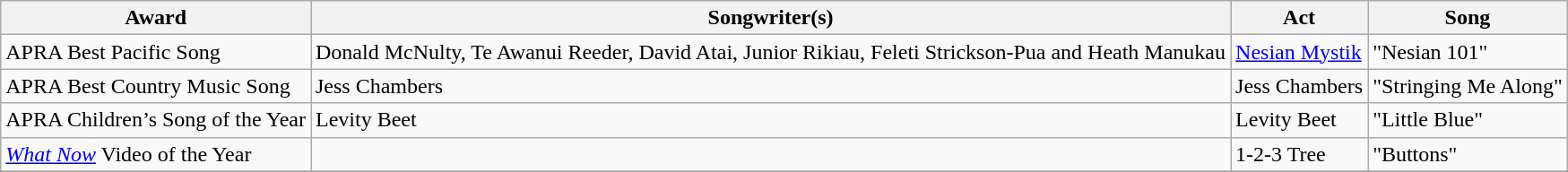<table class="wikitable">
<tr>
<th>Award</th>
<th>Songwriter(s)</th>
<th>Act</th>
<th>Song</th>
</tr>
<tr>
<td>APRA Best Pacific Song</td>
<td>Donald McNulty, Te Awanui Reeder, David Atai, Junior Rikiau, Feleti Strickson-Pua and Heath Manukau</td>
<td><a href='#'>Nesian Mystik</a></td>
<td>"Nesian 101"</td>
</tr>
<tr>
<td>APRA Best Country Music Song</td>
<td>Jess Chambers</td>
<td>Jess Chambers</td>
<td>"Stringing Me Along"</td>
</tr>
<tr>
<td>APRA Children’s Song of the Year</td>
<td>Levity Beet</td>
<td>Levity Beet</td>
<td>"Little Blue"</td>
</tr>
<tr>
<td><em><a href='#'>What Now</a></em> Video of the Year</td>
<td></td>
<td>1-2-3 Tree</td>
<td>"Buttons"</td>
</tr>
<tr>
</tr>
</table>
